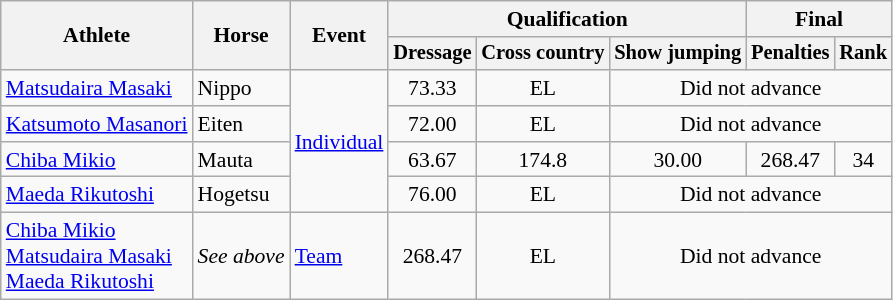<table class="wikitable" style="font-size:90%">
<tr>
<th rowspan="2">Athlete</th>
<th rowspan="2">Horse</th>
<th rowspan="2">Event</th>
<th colspan="3">Qualification</th>
<th colspan="2">Final</th>
</tr>
<tr style="font-size:95%">
<th>Dressage</th>
<th>Cross country</th>
<th>Show jumping</th>
<th>Penalties</th>
<th>Rank</th>
</tr>
<tr align=center>
<td align=left><a href='#'>Matsudaira Masaki</a></td>
<td align=left>Nippo</td>
<td align=left rowspan=4><a href='#'>Individual</a></td>
<td>73.33</td>
<td>EL</td>
<td colspan=4>Did not advance</td>
</tr>
<tr align=center>
<td align=left><a href='#'>Katsumoto Masanori</a></td>
<td align=left>Eiten</td>
<td>72.00</td>
<td>EL</td>
<td colspan=4>Did not advance</td>
</tr>
<tr align=center>
<td align=left><a href='#'>Chiba Mikio</a></td>
<td align=left>Mauta</td>
<td>63.67</td>
<td>174.8</td>
<td>30.00</td>
<td>268.47</td>
<td>34</td>
</tr>
<tr align=center>
<td align=left><a href='#'>Maeda Rikutoshi</a></td>
<td align=left>Hogetsu</td>
<td>76.00</td>
<td>EL</td>
<td colspan=4>Did not advance</td>
</tr>
<tr align=center>
<td align=left><a href='#'>Chiba Mikio</a><br><a href='#'>Matsudaira Masaki</a><br><a href='#'>Maeda Rikutoshi</a></td>
<td align=left><em>See above</em></td>
<td align=left><a href='#'>Team</a></td>
<td>268.47</td>
<td>EL</td>
<td colspan=4>Did not advance</td>
</tr>
</table>
